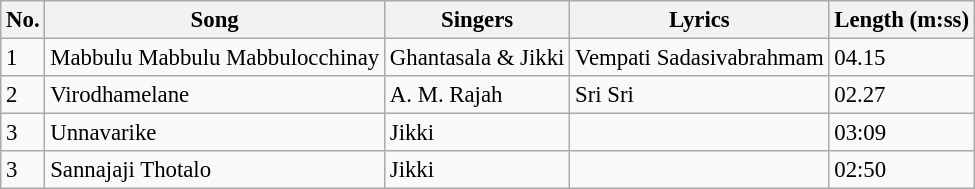<table class="wikitable" style="font-size:95%;">
<tr>
<th>No.</th>
<th>Song</th>
<th>Singers</th>
<th>Lyrics</th>
<th>Length (m:ss)</th>
</tr>
<tr>
<td>1</td>
<td>Mabbulu Mabbulu Mabbulocchinay</td>
<td>Ghantasala & Jikki</td>
<td>Vempati Sadasivabrahmam</td>
<td>04.15</td>
</tr>
<tr>
<td>2</td>
<td>Virodhamelane</td>
<td>A. M. Rajah</td>
<td>Sri Sri</td>
<td>02.27</td>
</tr>
<tr>
<td>3</td>
<td>Unnavarike</td>
<td>Jikki</td>
<td></td>
<td>03:09</td>
</tr>
<tr>
<td>3</td>
<td>Sannajaji Thotalo</td>
<td>Jikki</td>
<td></td>
<td>02:50</td>
</tr>
</table>
